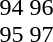<table class="">
<tr>
<td><br><div>94</div><div>95</div></td>
<td><br><div>96</div><div>97</div></td>
</tr>
</table>
